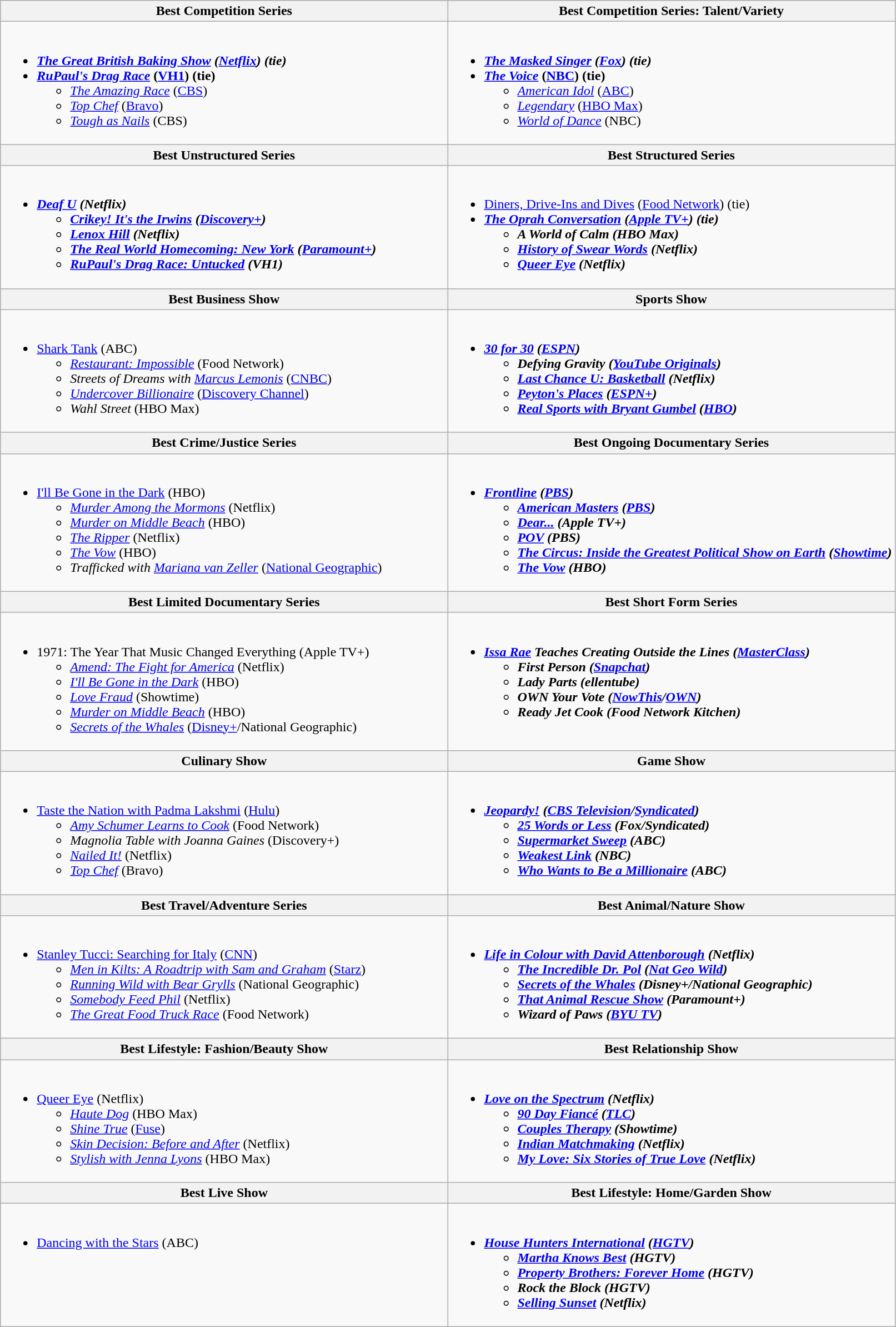<table class=wikitable>
<tr>
<th style="width:50%">Best Competition Series</th>
<th style="width:50%">Best Competition Series: Talent/Variety</th>
</tr>
<tr>
<td valign="top"><br><ul><li><strong><em><a href='#'>The Great British Baking Show</a><em> (<a href='#'>Netflix</a>) (tie)<strong></li><li></em></strong><a href='#'>RuPaul's Drag Race</a></em> (<a href='#'>VH1</a>) (tie)</strong><ul><li><em><a href='#'>The Amazing Race</a></em> (<a href='#'>CBS</a>)</li><li><em><a href='#'>Top Chef</a></em> (<a href='#'>Bravo</a>)</li><li><em><a href='#'>Tough as Nails</a></em> (CBS)</li></ul></li></ul></td>
<td valign="top"><br><ul><li><strong><em><a href='#'>The Masked Singer</a><em> (<a href='#'>Fox</a>) (tie)<strong></li><li></em></strong><a href='#'>The Voice</a></em> (<a href='#'>NBC</a>) (tie)</strong><ul><li><em><a href='#'>American Idol</a></em> (<a href='#'>ABC</a>)</li><li><em><a href='#'>Legendary</a></em> (<a href='#'>HBO Max</a>)</li><li><em><a href='#'>World of Dance</a></em> (NBC)</li></ul></li></ul></td>
</tr>
<tr>
<th style="width:50%">Best Unstructured Series</th>
<th style="width:50%">Best Structured Series</th>
</tr>
<tr>
<td valign="top"><br><ul><li><strong><em><a href='#'>Deaf U</a><em> (Netflix)<strong><ul><li></em><a href='#'>Crikey! It's the Irwins</a><em> (<a href='#'>Discovery+</a>)</li><li></em><a href='#'>Lenox Hill</a><em> (Netflix)</li><li></em><a href='#'>The Real World Homecoming: New York</a><em> (<a href='#'>Paramount+</a>)</li><li></em><a href='#'>RuPaul's Drag Race: Untucked</a><em> (VH1)</li></ul></li></ul></td>
<td valign="top"><br><ul><li></em></strong><a href='#'>Diners, Drive-Ins and Dives</a></em> (<a href='#'>Food Network</a>) (tie)</strong></li><li><strong><em><a href='#'>The Oprah Conversation</a><em> (<a href='#'>Apple TV+</a>) (tie)<strong><ul><li></em>A World of Calm<em> (HBO Max)</li><li></em><a href='#'>History of Swear Words</a><em> (Netflix)</li><li></em><a href='#'>Queer Eye</a><em> (Netflix)</li></ul></li></ul></td>
</tr>
<tr>
<th style="width:50%">Best Business Show</th>
<th style="width:50%">Sports Show</th>
</tr>
<tr>
<td valign="top"><br><ul><li></em></strong><a href='#'>Shark Tank</a></em> (ABC)</strong><ul><li><em><a href='#'>Restaurant: Impossible</a></em> (Food Network)</li><li><em>Streets of Dreams with <a href='#'>Marcus Lemonis</a></em> (<a href='#'>CNBC</a>)</li><li><em><a href='#'>Undercover Billionaire</a></em> (<a href='#'>Discovery Channel</a>)</li><li><em>Wahl Street</em> (HBO Max)</li></ul></li></ul></td>
<td valign="top"><br><ul><li><strong><em><a href='#'>30 for 30</a><em> (<a href='#'>ESPN</a>)<strong><ul><li></em>Defying Gravity<em> (<a href='#'>YouTube Originals</a>)</li><li></em><a href='#'>Last Chance U: Basketball</a><em> (Netflix)</li><li></em><a href='#'>Peyton's Places</a><em> (<a href='#'>ESPN+</a>)</li><li></em><a href='#'>Real Sports with Bryant Gumbel</a><em> (<a href='#'>HBO</a>)</li></ul></li></ul></td>
</tr>
<tr>
<th style="width:50%">Best Crime/Justice Series</th>
<th style="width:50%">Best Ongoing Documentary Series</th>
</tr>
<tr>
<td valign="top"><br><ul><li></em></strong><a href='#'>I'll Be Gone in the Dark</a></em> (HBO)</strong><ul><li><em><a href='#'>Murder Among the Mormons</a></em> (Netflix)</li><li><em><a href='#'>Murder on Middle Beach</a></em> (HBO)</li><li><em><a href='#'>The Ripper</a></em> (Netflix)</li><li><em><a href='#'>The Vow</a></em> (HBO)</li><li><em>Trafficked with <a href='#'>Mariana van Zeller</a></em> (<a href='#'>National Geographic</a>)</li></ul></li></ul></td>
<td valign="top"><br><ul><li><strong><em><a href='#'>Frontline</a><em> (<a href='#'>PBS</a>)<strong><ul><li></em><a href='#'>American Masters</a><em> (<a href='#'>PBS</a>)</li><li></em><a href='#'>Dear...</a><em> (Apple TV+)</li><li></em><a href='#'>POV</a><em> (PBS)</li><li></em><a href='#'>The Circus: Inside the Greatest Political Show on Earth</a><em> (<a href='#'>Showtime</a>)</li><li></em><a href='#'>The Vow</a><em> (HBO)</li></ul></li></ul></td>
</tr>
<tr>
<th style="width:50%">Best Limited Documentary Series</th>
<th style="width:50%">Best Short Form Series</th>
</tr>
<tr>
<td valign="top"><br><ul><li></em></strong>1971: The Year That Music Changed Everything</em> (Apple TV+)</strong><ul><li><em><a href='#'>Amend: The Fight for America</a></em> (Netflix)</li><li><em><a href='#'>I'll Be Gone in the Dark</a></em> (HBO)</li><li><em><a href='#'>Love Fraud</a></em> (Showtime)</li><li><em><a href='#'>Murder on Middle Beach</a></em> (HBO)</li><li><em><a href='#'>Secrets of the Whales</a></em> (<a href='#'>Disney+</a>/National Geographic)</li></ul></li></ul></td>
<td valign="top"><br><ul><li><strong><em><a href='#'>Issa Rae</a> Teaches Creating Outside the Lines<em> (<a href='#'>MasterClass</a>)<strong><ul><li></em>First Person<em> (<a href='#'>Snapchat</a>)</li><li></em>Lady Parts<em> (ellentube)</li><li></em>OWN Your Vote<em> (<a href='#'>NowThis</a>/<a href='#'>OWN</a>)</li><li></em>Ready Jet Cook<em> (Food Network Kitchen)</li></ul></li></ul></td>
</tr>
<tr>
<th style="width:50%">Culinary Show</th>
<th style="width:50%">Game Show</th>
</tr>
<tr>
<td valign="top"><br><ul><li></em></strong><a href='#'>Taste the Nation with Padma Lakshmi</a></em> (<a href='#'>Hulu</a>)</strong><ul><li><em><a href='#'>Amy Schumer Learns to Cook</a></em> (Food Network)</li><li><em>Magnolia Table with Joanna Gaines</em> (Discovery+)</li><li><em><a href='#'>Nailed It!</a></em> (Netflix)</li><li><em><a href='#'>Top Chef</a></em> (Bravo)</li></ul></li></ul></td>
<td valign="top"><br><ul><li><strong><em><a href='#'>Jeopardy!</a><em> (<a href='#'>CBS Television</a>/<a href='#'>Syndicated</a>)<strong><ul><li></em><a href='#'>25 Words or Less</a><em> (Fox/Syndicated)</li><li></em><a href='#'>Supermarket Sweep</a><em> (ABC)</li><li></em><a href='#'>Weakest Link</a><em> (NBC)</li><li></em><a href='#'>Who Wants to Be a Millionaire</a><em> (ABC)</li></ul></li></ul></td>
</tr>
<tr>
<th style="width:50%">Best Travel/Adventure Series</th>
<th style="width:50%">Best Animal/Nature Show</th>
</tr>
<tr>
<td valign="top"><br><ul><li></em></strong><a href='#'>Stanley Tucci: Searching for Italy</a></em> (<a href='#'>CNN</a>)</strong><ul><li><em><a href='#'>Men in Kilts: A Roadtrip with Sam and Graham</a></em> (<a href='#'>Starz</a>)</li><li><em><a href='#'>Running Wild with Bear Grylls</a></em> (National Geographic)</li><li><em><a href='#'>Somebody Feed Phil</a></em> (Netflix)</li><li><em><a href='#'>The Great Food Truck Race</a></em> (Food Network)</li></ul></li></ul></td>
<td valign="top"><br><ul><li><strong><em><a href='#'>Life in Colour with David Attenborough</a><em> (Netflix)<strong><ul><li></em><a href='#'>The Incredible Dr. Pol</a><em> (<a href='#'>Nat Geo Wild</a>)</li><li></em><a href='#'>Secrets of the Whales</a><em> (Disney+/National Geographic)</li><li></em><a href='#'>That Animal Rescue Show</a><em> (Paramount+)</li><li></em>Wizard of Paws<em> (<a href='#'>BYU TV</a>)</li></ul></li></ul></td>
</tr>
<tr>
<th style="width:50%">Best Lifestyle: Fashion/Beauty Show</th>
<th style="width:50%">Best Relationship Show</th>
</tr>
<tr>
<td valign="top"><br><ul><li></em></strong><a href='#'>Queer Eye</a></em> (Netflix)</strong><ul><li><em><a href='#'>Haute Dog</a></em> (HBO Max)</li><li><em><a href='#'>Shine True</a></em> (<a href='#'>Fuse</a>)</li><li><em><a href='#'>Skin Decision: Before and After</a></em> (Netflix)</li><li><em><a href='#'>Stylish with Jenna Lyons</a></em> (HBO Max)</li></ul></li></ul></td>
<td valign="top"><br><ul><li><strong><em><a href='#'>Love on the Spectrum</a><em> (Netflix)<strong><ul><li></em><a href='#'>90 Day Fiancé</a><em> (<a href='#'>TLC</a>)</li><li></em><a href='#'>Couples Therapy</a><em> (Showtime)</li><li></em><a href='#'>Indian Matchmaking</a><em> (Netflix)</li><li></em><a href='#'>My Love: Six Stories of True Love</a><em> (Netflix)</li></ul></li></ul></td>
</tr>
<tr>
<th style="width:50%">Best Live Show</th>
<th style="width:50%">Best Lifestyle: Home/Garden Show</th>
</tr>
<tr>
<td valign="top"><br><ul><li></em></strong><a href='#'>Dancing with the Stars</a></em> (ABC)</strong></li></ul></td>
<td valign="top"><br><ul><li><strong><em><a href='#'>House Hunters International</a><em> (<a href='#'>HGTV</a>)<strong><ul><li></em><a href='#'>Martha Knows Best</a><em> (HGTV)</li><li></em><a href='#'>Property Brothers: Forever Home</a><em> (HGTV)</li><li></em>Rock the Block<em> (HGTV)</li><li></em><a href='#'>Selling Sunset</a><em> (Netflix)</li></ul></li></ul></td>
</tr>
</table>
